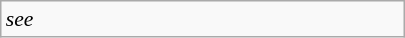<table class="wikitable floatright" style="font-size: 0.9em; width: 270px;">
<tr>
<td><em>see </em></td>
</tr>
</table>
